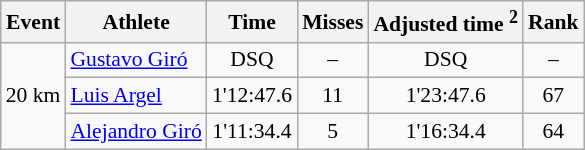<table class="wikitable" style="font-size:90%">
<tr>
<th>Event</th>
<th>Athlete</th>
<th>Time</th>
<th>Misses</th>
<th>Adjusted time <sup>2</sup></th>
<th>Rank</th>
</tr>
<tr>
<td rowspan="3">20 km</td>
<td><a href='#'>Gustavo Giró</a></td>
<td align="center">DSQ</td>
<td align="center">–</td>
<td align="center">DSQ</td>
<td align="center">–</td>
</tr>
<tr>
<td><a href='#'>Luis Argel</a></td>
<td align="center">1'12:47.6</td>
<td align="center">11</td>
<td align="center">1'23:47.6</td>
<td align="center">67</td>
</tr>
<tr>
<td><a href='#'>Alejandro Giró</a></td>
<td align="center">1'11:34.4</td>
<td align="center">5</td>
<td align="center">1'16:34.4</td>
<td align="center">64</td>
</tr>
</table>
